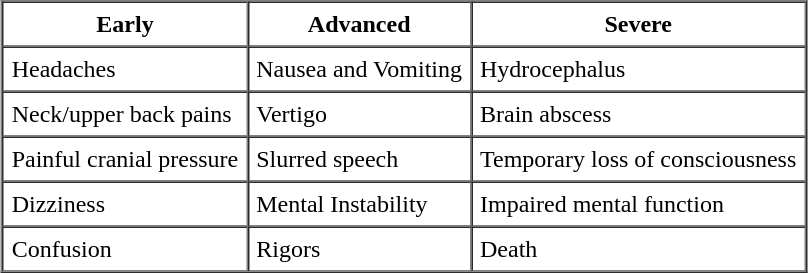<table border="1" cellpadding="5" cellspacing="0" align="center">
<tr>
<th scope="col">Early</th>
<th scope="col">Advanced</th>
<th scope="col">Severe</th>
</tr>
<tr>
<td>Headaches</td>
<td>Nausea and Vomiting</td>
<td>Hydrocephalus</td>
</tr>
<tr>
<td>Neck/upper back pains</td>
<td>Vertigo</td>
<td>Brain abscess</td>
</tr>
<tr>
<td>Painful cranial pressure</td>
<td>Slurred speech</td>
<td>Temporary loss of consciousness</td>
</tr>
<tr>
<td>Dizziness</td>
<td>Mental Instability</td>
<td>Impaired mental function</td>
</tr>
<tr>
<td>Confusion</td>
<td>Rigors</td>
<td>Death</td>
</tr>
</table>
